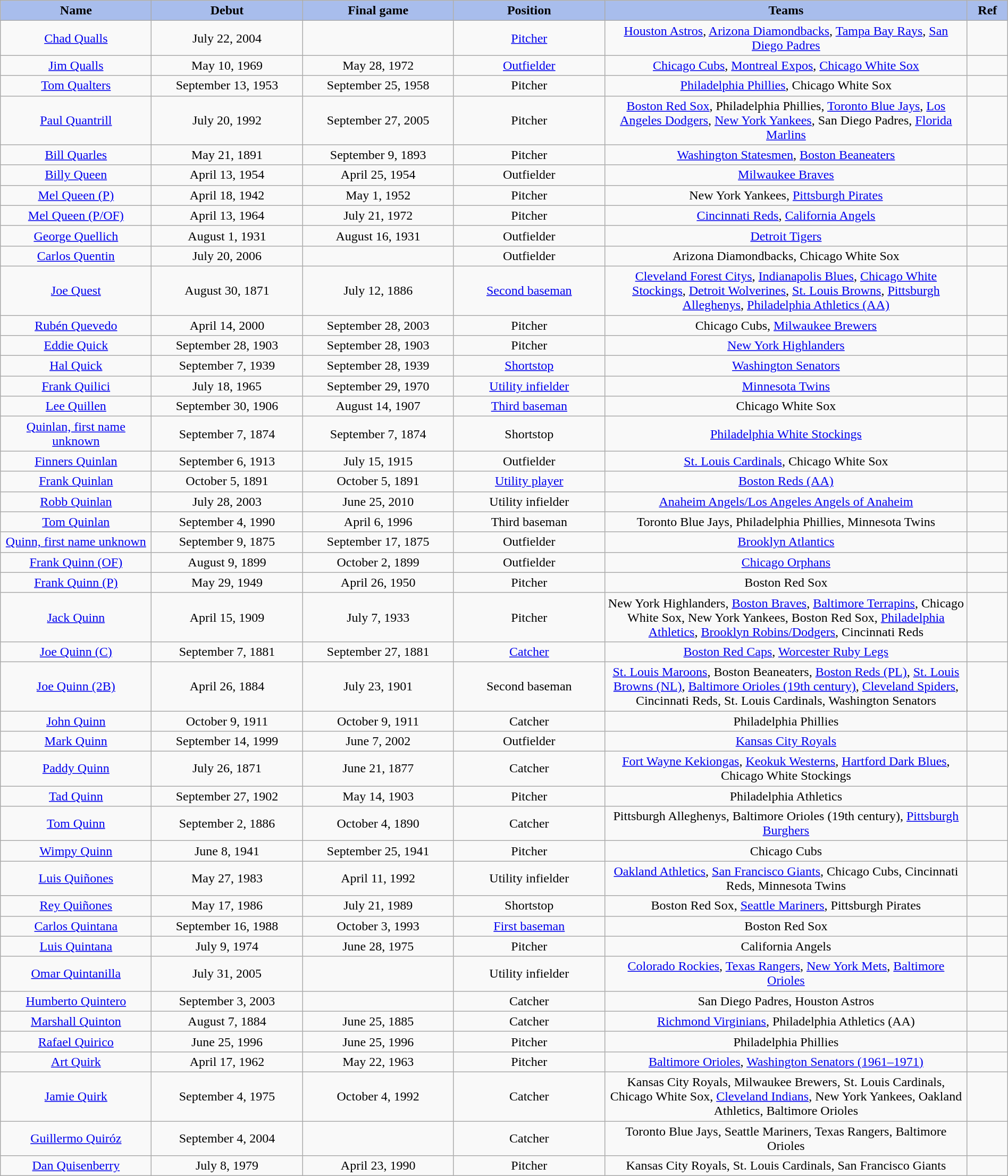<table class="wikitable" style="width: 100%">
<tr>
<th style="background:#A8BDEC;" width=15%>Name</th>
<th width=15% style="background:#A8BDEC;">Debut</th>
<th width=15% style="background:#A8BDEC;">Final game</th>
<th width=15% style="background:#A8BDEC;">Position</th>
<th width=36% style="background:#A8BDEC;">Teams</th>
<th width=4% style="background:#A8BDEC;">Ref</th>
</tr>
<tr align=center>
<td><a href='#'>Chad Qualls</a></td>
<td>July 22, 2004</td>
<td></td>
<td><a href='#'>Pitcher</a></td>
<td><a href='#'>Houston Astros</a>, <a href='#'>Arizona Diamondbacks</a>, <a href='#'>Tampa Bay Rays</a>, <a href='#'>San Diego Padres</a></td>
<td></td>
</tr>
<tr align=center>
<td><a href='#'>Jim Qualls</a></td>
<td>May 10, 1969</td>
<td>May 28, 1972</td>
<td><a href='#'>Outfielder</a></td>
<td><a href='#'>Chicago Cubs</a>, <a href='#'>Montreal Expos</a>, <a href='#'>Chicago White Sox</a></td>
<td></td>
</tr>
<tr align=center>
<td><a href='#'>Tom Qualters</a></td>
<td>September 13, 1953</td>
<td>September 25, 1958</td>
<td>Pitcher</td>
<td><a href='#'>Philadelphia Phillies</a>, Chicago White Sox</td>
<td></td>
</tr>
<tr align=center>
<td><a href='#'>Paul Quantrill</a></td>
<td>July 20, 1992</td>
<td>September 27, 2005</td>
<td>Pitcher</td>
<td><a href='#'>Boston Red Sox</a>, Philadelphia Phillies, <a href='#'>Toronto Blue Jays</a>, <a href='#'>Los Angeles Dodgers</a>, <a href='#'>New York Yankees</a>, San Diego Padres, <a href='#'>Florida Marlins</a></td>
<td></td>
</tr>
<tr align=center>
<td><a href='#'>Bill Quarles</a></td>
<td>May 21, 1891</td>
<td>September 9, 1893</td>
<td>Pitcher</td>
<td><a href='#'>Washington Statesmen</a>, <a href='#'>Boston Beaneaters</a></td>
<td></td>
</tr>
<tr align=center>
<td><a href='#'>Billy Queen</a></td>
<td>April 13, 1954</td>
<td>April 25, 1954</td>
<td>Outfielder</td>
<td><a href='#'>Milwaukee Braves</a></td>
<td></td>
</tr>
<tr align=center>
<td><a href='#'>Mel Queen (P)</a></td>
<td>April 18, 1942</td>
<td>May 1, 1952</td>
<td>Pitcher</td>
<td>New York Yankees, <a href='#'>Pittsburgh Pirates</a></td>
<td></td>
</tr>
<tr align=center>
<td><a href='#'>Mel Queen (P/OF)</a></td>
<td>April 13, 1964</td>
<td>July 21, 1972</td>
<td>Pitcher</td>
<td><a href='#'>Cincinnati Reds</a>, <a href='#'>California Angels</a></td>
<td></td>
</tr>
<tr align=center>
<td><a href='#'>George Quellich</a></td>
<td>August 1, 1931</td>
<td>August 16, 1931</td>
<td>Outfielder</td>
<td><a href='#'>Detroit Tigers</a></td>
<td></td>
</tr>
<tr align=center>
<td><a href='#'>Carlos Quentin</a></td>
<td>July 20, 2006</td>
<td></td>
<td>Outfielder</td>
<td>Arizona Diamondbacks, Chicago White Sox</td>
<td></td>
</tr>
<tr align=center>
<td><a href='#'>Joe Quest</a></td>
<td>August 30, 1871</td>
<td>July 12, 1886</td>
<td><a href='#'>Second baseman</a></td>
<td><a href='#'>Cleveland Forest Citys</a>, <a href='#'>Indianapolis Blues</a>, <a href='#'>Chicago White Stockings</a>, <a href='#'>Detroit Wolverines</a>, <a href='#'>St. Louis Browns</a>, <a href='#'>Pittsburgh Alleghenys</a>, <a href='#'>Philadelphia Athletics (AA)</a></td>
<td></td>
</tr>
<tr align=center>
<td><a href='#'>Rubén Quevedo</a></td>
<td>April 14, 2000</td>
<td>September 28, 2003</td>
<td>Pitcher</td>
<td>Chicago Cubs, <a href='#'>Milwaukee Brewers</a></td>
<td></td>
</tr>
<tr align=center>
<td><a href='#'>Eddie Quick</a></td>
<td>September 28, 1903</td>
<td>September 28, 1903</td>
<td>Pitcher</td>
<td><a href='#'>New York Highlanders</a></td>
<td></td>
</tr>
<tr align=center>
<td><a href='#'>Hal Quick</a></td>
<td>September 7, 1939</td>
<td>September 28, 1939</td>
<td><a href='#'>Shortstop</a></td>
<td><a href='#'>Washington Senators</a></td>
<td></td>
</tr>
<tr align=center>
<td><a href='#'>Frank Quilici</a></td>
<td>July 18, 1965</td>
<td>September 29, 1970</td>
<td><a href='#'>Utility infielder</a></td>
<td><a href='#'>Minnesota Twins</a></td>
<td></td>
</tr>
<tr align=center>
<td><a href='#'>Lee Quillen</a></td>
<td>September 30, 1906</td>
<td>August 14, 1907</td>
<td><a href='#'>Third baseman</a></td>
<td>Chicago White Sox</td>
<td></td>
</tr>
<tr align=center>
<td><a href='#'>Quinlan, first name unknown</a></td>
<td>September 7, 1874</td>
<td>September 7, 1874</td>
<td>Shortstop</td>
<td><a href='#'>Philadelphia White Stockings</a></td>
<td></td>
</tr>
<tr align=center>
<td><a href='#'>Finners Quinlan</a></td>
<td>September 6, 1913</td>
<td>July 15, 1915</td>
<td>Outfielder</td>
<td><a href='#'>St. Louis Cardinals</a>, Chicago White Sox</td>
<td></td>
</tr>
<tr align=center>
<td><a href='#'>Frank Quinlan</a></td>
<td>October 5, 1891</td>
<td>October 5, 1891</td>
<td><a href='#'>Utility player</a></td>
<td><a href='#'>Boston Reds (AA)</a></td>
<td></td>
</tr>
<tr align=center>
<td><a href='#'>Robb Quinlan</a></td>
<td>July 28, 2003</td>
<td>June 25, 2010</td>
<td>Utility infielder</td>
<td><a href='#'>Anaheim Angels/Los Angeles Angels of Anaheim</a></td>
<td></td>
</tr>
<tr align=center>
<td><a href='#'>Tom Quinlan</a></td>
<td>September 4, 1990</td>
<td>April 6, 1996</td>
<td>Third baseman</td>
<td>Toronto Blue Jays, Philadelphia Phillies, Minnesota Twins</td>
<td></td>
</tr>
<tr align=center>
<td><a href='#'>Quinn, first name unknown</a></td>
<td>September 9, 1875</td>
<td>September 17, 1875</td>
<td>Outfielder</td>
<td><a href='#'>Brooklyn Atlantics</a></td>
<td></td>
</tr>
<tr align=center>
<td><a href='#'>Frank Quinn (OF)</a></td>
<td>August 9, 1899</td>
<td>October 2, 1899</td>
<td>Outfielder</td>
<td><a href='#'>Chicago Orphans</a></td>
<td></td>
</tr>
<tr align=center>
<td><a href='#'>Frank Quinn (P)</a></td>
<td>May 29, 1949</td>
<td>April 26, 1950</td>
<td>Pitcher</td>
<td>Boston Red Sox</td>
<td></td>
</tr>
<tr align=center>
<td><a href='#'>Jack Quinn</a></td>
<td>April 15, 1909</td>
<td>July 7, 1933</td>
<td>Pitcher</td>
<td>New York Highlanders, <a href='#'>Boston Braves</a>, <a href='#'>Baltimore Terrapins</a>, Chicago White Sox, New York Yankees, Boston Red Sox, <a href='#'>Philadelphia Athletics</a>, <a href='#'>Brooklyn Robins/Dodgers</a>, Cincinnati Reds</td>
<td></td>
</tr>
<tr align=center>
<td><a href='#'>Joe Quinn (C)</a></td>
<td>September 7, 1881</td>
<td>September 27, 1881</td>
<td><a href='#'>Catcher</a></td>
<td><a href='#'>Boston Red Caps</a>, <a href='#'>Worcester Ruby Legs</a></td>
<td></td>
</tr>
<tr align=center>
<td><a href='#'>Joe Quinn (2B)</a></td>
<td>April 26, 1884</td>
<td>July 23, 1901</td>
<td>Second baseman</td>
<td><a href='#'>St. Louis Maroons</a>, Boston Beaneaters, <a href='#'>Boston Reds (PL)</a>, <a href='#'>St. Louis Browns (NL)</a>, <a href='#'>Baltimore Orioles (19th century)</a>, <a href='#'>Cleveland Spiders</a>, Cincinnati Reds, St. Louis Cardinals, Washington Senators</td>
<td></td>
</tr>
<tr align=center>
<td><a href='#'>John Quinn</a></td>
<td>October 9, 1911</td>
<td>October 9, 1911</td>
<td>Catcher</td>
<td>Philadelphia Phillies</td>
<td></td>
</tr>
<tr align=center>
<td><a href='#'>Mark Quinn</a></td>
<td>September 14, 1999</td>
<td>June 7, 2002</td>
<td>Outfielder</td>
<td><a href='#'>Kansas City Royals</a></td>
<td></td>
</tr>
<tr align=center>
<td><a href='#'>Paddy Quinn</a></td>
<td>July 26, 1871</td>
<td>June 21, 1877</td>
<td>Catcher</td>
<td><a href='#'>Fort Wayne Kekiongas</a>, <a href='#'>Keokuk Westerns</a>, <a href='#'>Hartford Dark Blues</a>, Chicago White Stockings</td>
<td></td>
</tr>
<tr align=center>
<td><a href='#'>Tad Quinn</a></td>
<td>September 27, 1902</td>
<td>May 14, 1903</td>
<td>Pitcher</td>
<td>Philadelphia Athletics</td>
<td></td>
</tr>
<tr align=center>
<td><a href='#'>Tom Quinn</a></td>
<td>September 2, 1886</td>
<td>October 4, 1890</td>
<td>Catcher</td>
<td>Pittsburgh Alleghenys, Baltimore Orioles (19th century), <a href='#'>Pittsburgh Burghers</a></td>
<td></td>
</tr>
<tr align=center>
<td><a href='#'>Wimpy Quinn</a></td>
<td>June 8, 1941</td>
<td>September 25, 1941</td>
<td>Pitcher</td>
<td>Chicago Cubs</td>
<td></td>
</tr>
<tr align=center>
<td><a href='#'>Luis Quiñones</a></td>
<td>May 27, 1983</td>
<td>April 11, 1992</td>
<td>Utility infielder</td>
<td><a href='#'>Oakland Athletics</a>, <a href='#'>San Francisco Giants</a>, Chicago Cubs, Cincinnati Reds, Minnesota Twins</td>
<td></td>
</tr>
<tr align=center>
<td><a href='#'>Rey Quiñones</a></td>
<td>May 17, 1986</td>
<td>July 21, 1989</td>
<td>Shortstop</td>
<td>Boston Red Sox, <a href='#'>Seattle Mariners</a>, Pittsburgh Pirates</td>
<td></td>
</tr>
<tr align=center>
<td><a href='#'>Carlos Quintana</a></td>
<td>September 16, 1988</td>
<td>October 3, 1993</td>
<td><a href='#'>First baseman</a></td>
<td>Boston Red Sox</td>
<td></td>
</tr>
<tr align=center>
<td><a href='#'>Luis Quintana</a></td>
<td>July 9, 1974</td>
<td>June 28, 1975</td>
<td>Pitcher</td>
<td>California Angels</td>
<td></td>
</tr>
<tr align=center>
<td><a href='#'>Omar Quintanilla</a></td>
<td>July 31, 2005</td>
<td></td>
<td>Utility infielder</td>
<td><a href='#'>Colorado Rockies</a>, <a href='#'>Texas Rangers</a>, <a href='#'>New York Mets</a>, <a href='#'>Baltimore Orioles</a></td>
<td></td>
</tr>
<tr align=center>
<td><a href='#'>Humberto Quintero</a></td>
<td>September 3, 2003</td>
<td></td>
<td>Catcher</td>
<td>San Diego Padres, Houston Astros</td>
<td></td>
</tr>
<tr align=center>
<td><a href='#'>Marshall Quinton</a></td>
<td>August 7, 1884</td>
<td>June 25, 1885</td>
<td>Catcher</td>
<td><a href='#'>Richmond Virginians</a>, Philadelphia Athletics (AA)</td>
<td></td>
</tr>
<tr align=center>
<td><a href='#'>Rafael Quirico</a></td>
<td>June 25, 1996</td>
<td>June 25, 1996</td>
<td>Pitcher</td>
<td>Philadelphia Phillies</td>
<td></td>
</tr>
<tr align=center>
<td><a href='#'>Art Quirk</a></td>
<td>April 17, 1962</td>
<td>May 22, 1963</td>
<td>Pitcher</td>
<td><a href='#'>Baltimore Orioles</a>, <a href='#'>Washington Senators (1961–1971)</a></td>
<td></td>
</tr>
<tr align=center>
<td><a href='#'>Jamie Quirk</a></td>
<td>September 4, 1975</td>
<td>October 4, 1992</td>
<td>Catcher</td>
<td>Kansas City Royals, Milwaukee Brewers, St. Louis Cardinals, Chicago White Sox, <a href='#'>Cleveland Indians</a>, New York Yankees, Oakland Athletics, Baltimore Orioles</td>
<td></td>
</tr>
<tr align=center>
<td><a href='#'>Guillermo Quiróz</a></td>
<td>September 4, 2004</td>
<td></td>
<td>Catcher</td>
<td>Toronto Blue Jays, Seattle Mariners, Texas Rangers, Baltimore Orioles</td>
<td></td>
</tr>
<tr align=center>
<td><a href='#'>Dan Quisenberry</a></td>
<td>July 8, 1979</td>
<td>April 23, 1990</td>
<td>Pitcher</td>
<td>Kansas City Royals, St. Louis Cardinals, San Francisco Giants</td>
<td></td>
</tr>
</table>
